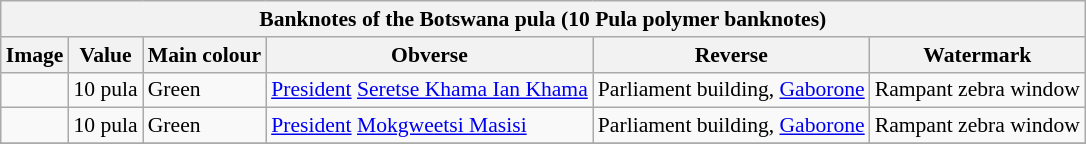<table class="wikitable" style="font-size: 90%">
<tr>
<th colspan="6">Banknotes of the Botswana pula (10 Pula polymer banknotes)</th>
</tr>
<tr>
<th>Image</th>
<th>Value</th>
<th>Main colour</th>
<th>Obverse</th>
<th>Reverse</th>
<th>Watermark</th>
</tr>
<tr>
<td></td>
<td>10 pula</td>
<td>Green</td>
<td><a href='#'>President</a> <a href='#'>Seretse Khama Ian Khama</a></td>
<td>Parliament building, <a href='#'>Gaborone</a></td>
<td>Rampant zebra window</td>
</tr>
<tr>
<td></td>
<td>10 pula</td>
<td>Green</td>
<td><a href='#'>President</a> <a href='#'>Mokgweetsi Masisi</a></td>
<td>Parliament building, <a href='#'>Gaborone</a></td>
<td>Rampant zebra window</td>
</tr>
<tr>
</tr>
</table>
